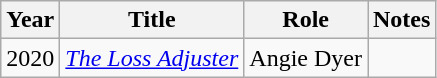<table class="wikitable unsortable">
<tr>
<th>Year</th>
<th>Title</th>
<th>Role</th>
<th class="unsortable">Notes</th>
</tr>
<tr>
<td>2020</td>
<td><em><a href='#'>The Loss Adjuster</a></em></td>
<td>Angie Dyer</td>
<td></td>
</tr>
</table>
